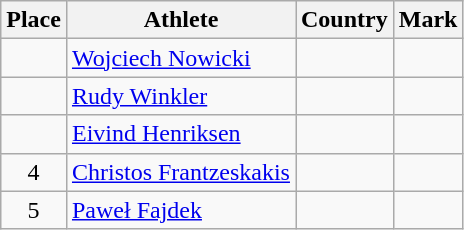<table class="wikitable">
<tr>
<th>Place</th>
<th>Athlete</th>
<th>Country</th>
<th>Mark</th>
</tr>
<tr>
<td align=center></td>
<td><a href='#'>Wojciech Nowicki</a></td>
<td></td>
<td></td>
</tr>
<tr>
<td align=center></td>
<td><a href='#'>Rudy Winkler</a></td>
<td></td>
<td></td>
</tr>
<tr>
<td align=center></td>
<td><a href='#'>Eivind Henriksen</a></td>
<td></td>
<td></td>
</tr>
<tr>
<td align=center>4</td>
<td><a href='#'>Christos Frantzeskakis</a></td>
<td></td>
<td></td>
</tr>
<tr>
<td align=center>5</td>
<td><a href='#'>Paweł Fajdek</a></td>
<td></td>
<td></td>
</tr>
</table>
